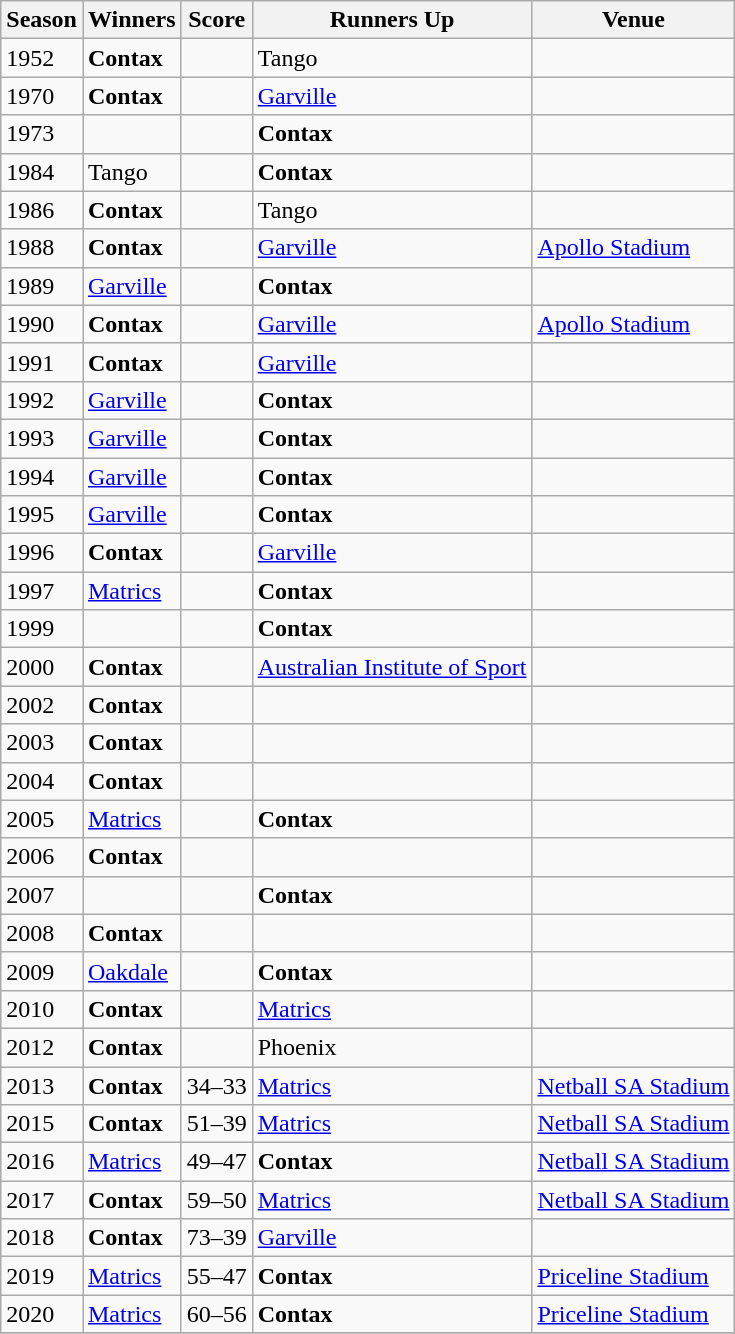<table class="wikitable collapsible">
<tr>
<th>Season</th>
<th>Winners</th>
<th>Score</th>
<th>Runners Up</th>
<th>Venue</th>
</tr>
<tr>
<td>1952</td>
<td><strong>Contax</strong></td>
<td></td>
<td>Tango</td>
<td></td>
</tr>
<tr>
<td>1970</td>
<td><strong>Contax</strong></td>
<td></td>
<td><a href='#'>Garville</a></td>
<td></td>
</tr>
<tr>
<td>1973</td>
<td></td>
<td></td>
<td><strong>Contax</strong></td>
<td></td>
</tr>
<tr>
<td>1984</td>
<td>Tango</td>
<td></td>
<td><strong>Contax</strong></td>
<td></td>
</tr>
<tr>
<td>1986</td>
<td><strong>Contax</strong></td>
<td></td>
<td>Tango</td>
<td></td>
</tr>
<tr>
<td>1988</td>
<td><strong>Contax</strong></td>
<td></td>
<td><a href='#'>Garville</a></td>
<td><a href='#'>Apollo Stadium</a></td>
</tr>
<tr>
<td>1989</td>
<td><a href='#'>Garville</a></td>
<td></td>
<td><strong>Contax</strong></td>
<td></td>
</tr>
<tr>
<td>1990</td>
<td><strong>Contax</strong></td>
<td></td>
<td><a href='#'>Garville</a></td>
<td><a href='#'>Apollo Stadium</a></td>
</tr>
<tr>
<td>1991</td>
<td><strong>Contax</strong></td>
<td></td>
<td><a href='#'>Garville</a></td>
<td></td>
</tr>
<tr>
<td>1992</td>
<td><a href='#'>Garville</a></td>
<td></td>
<td><strong>Contax</strong></td>
<td></td>
</tr>
<tr>
<td>1993</td>
<td><a href='#'>Garville</a></td>
<td></td>
<td><strong>Contax</strong></td>
<td></td>
</tr>
<tr>
<td>1994</td>
<td><a href='#'>Garville</a></td>
<td></td>
<td><strong>Contax</strong></td>
<td></td>
</tr>
<tr>
<td>1995</td>
<td><a href='#'>Garville</a></td>
<td></td>
<td><strong>Contax</strong></td>
<td></td>
</tr>
<tr>
<td>1996</td>
<td><strong>Contax</strong></td>
<td></td>
<td><a href='#'>Garville</a></td>
<td></td>
</tr>
<tr>
<td>1997</td>
<td><a href='#'>Matrics</a></td>
<td></td>
<td><strong>Contax</strong></td>
<td></td>
</tr>
<tr>
<td>1999</td>
<td></td>
<td></td>
<td><strong>Contax</strong></td>
<td></td>
</tr>
<tr>
<td>2000</td>
<td><strong>Contax</strong></td>
<td></td>
<td><a href='#'>Australian Institute of Sport</a></td>
<td></td>
</tr>
<tr>
<td>2002</td>
<td><strong>Contax</strong></td>
<td></td>
<td></td>
<td></td>
</tr>
<tr>
<td>2003</td>
<td><strong>Contax</strong></td>
<td></td>
<td></td>
<td></td>
</tr>
<tr>
<td>2004</td>
<td><strong>Contax</strong></td>
<td></td>
<td></td>
<td></td>
</tr>
<tr>
<td>2005</td>
<td><a href='#'>Matrics</a></td>
<td></td>
<td><strong>Contax</strong></td>
<td></td>
</tr>
<tr>
<td>2006</td>
<td><strong>Contax</strong></td>
<td></td>
<td></td>
<td></td>
</tr>
<tr>
<td>2007</td>
<td></td>
<td></td>
<td><strong>Contax</strong></td>
<td></td>
</tr>
<tr>
<td>2008</td>
<td><strong>Contax</strong></td>
<td></td>
<td></td>
<td></td>
</tr>
<tr>
<td>2009</td>
<td><a href='#'>Oakdale</a></td>
<td></td>
<td><strong>Contax</strong></td>
<td></td>
</tr>
<tr>
<td>2010 </td>
<td><strong>Contax</strong></td>
<td></td>
<td><a href='#'>Matrics</a></td>
<td></td>
</tr>
<tr>
<td>2012 </td>
<td><strong>Contax</strong></td>
<td></td>
<td>Phoenix</td>
<td></td>
</tr>
<tr>
<td>2013 </td>
<td><strong>Contax</strong></td>
<td>34–33</td>
<td><a href='#'>Matrics</a></td>
<td><a href='#'>Netball SA Stadium</a></td>
</tr>
<tr>
<td>2015 </td>
<td><strong>Contax</strong></td>
<td>51–39</td>
<td><a href='#'>Matrics</a></td>
<td><a href='#'>Netball SA Stadium</a></td>
</tr>
<tr>
<td>2016 </td>
<td><a href='#'>Matrics</a></td>
<td>49–47</td>
<td><strong>Contax</strong></td>
<td><a href='#'>Netball SA Stadium</a></td>
</tr>
<tr>
<td>2017 </td>
<td><strong>Contax</strong></td>
<td>59–50</td>
<td><a href='#'>Matrics</a></td>
<td><a href='#'>Netball SA Stadium</a></td>
</tr>
<tr>
<td>2018 </td>
<td><strong>Contax</strong></td>
<td>73–39</td>
<td><a href='#'>Garville</a></td>
<td></td>
</tr>
<tr>
<td>2019 </td>
<td><a href='#'>Matrics</a></td>
<td>55–47</td>
<td><strong>Contax</strong></td>
<td><a href='#'>Priceline Stadium</a></td>
</tr>
<tr>
<td>2020 </td>
<td><a href='#'>Matrics</a></td>
<td>60–56</td>
<td><strong>Contax</strong></td>
<td><a href='#'>Priceline Stadium</a></td>
</tr>
<tr>
</tr>
</table>
